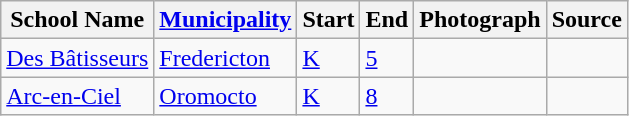<table class="wikitable sortable">
<tr>
<th>School Name</th>
<th><a href='#'>Municipality</a></th>
<th>Start</th>
<th>End</th>
<th>Photograph</th>
<th>Source</th>
</tr>
<tr>
<td><a href='#'>Des Bâtisseurs</a></td>
<td><a href='#'>Fredericton</a></td>
<td><a href='#'>K</a></td>
<td><a href='#'>5</a></td>
<td></td>
<td></td>
</tr>
<tr>
<td><a href='#'>Arc-en-Ciel</a></td>
<td><a href='#'>Oromocto</a></td>
<td><a href='#'>K</a></td>
<td><a href='#'>8</a></td>
<td></td>
<td></td>
</tr>
</table>
